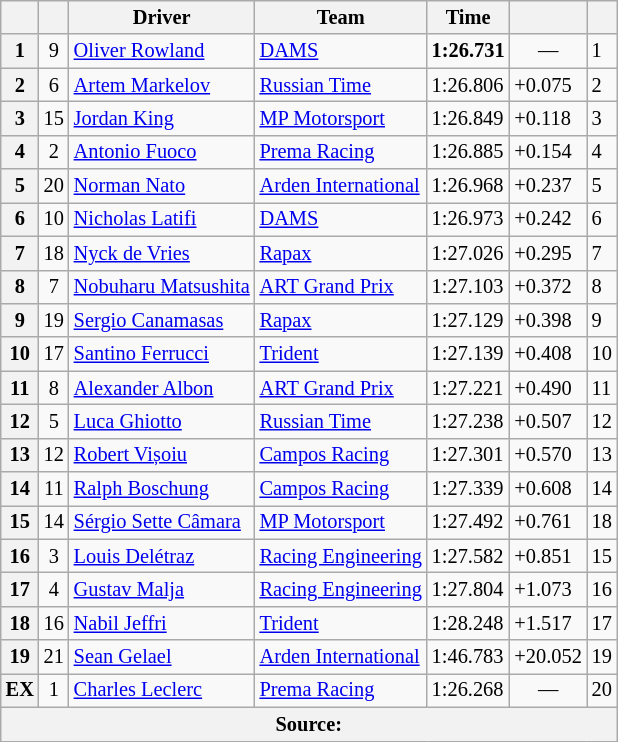<table class="wikitable" style="font-size:85%">
<tr>
<th scope="col"></th>
<th scope="col"></th>
<th scope="col">Driver</th>
<th scope="col">Team</th>
<th scope="col">Time</th>
<th scope="col"></th>
<th scope="col"></th>
</tr>
<tr>
<th scope="row">1</th>
<td align="center">9</td>
<td> <a href='#'>Oliver Rowland</a></td>
<td><a href='#'>DAMS</a></td>
<td><strong>1:26.731</strong></td>
<td align="center">—</td>
<td>1</td>
</tr>
<tr>
<th scope="row">2</th>
<td align="center">6</td>
<td> <a href='#'>Artem Markelov</a></td>
<td><a href='#'>Russian Time</a></td>
<td>1:26.806</td>
<td>+0.075</td>
<td>2</td>
</tr>
<tr>
<th scope="row">3</th>
<td align="center">15</td>
<td> <a href='#'>Jordan King</a></td>
<td><a href='#'>MP Motorsport</a></td>
<td>1:26.849</td>
<td>+0.118</td>
<td>3</td>
</tr>
<tr>
<th scope="row">4</th>
<td align="center">2</td>
<td> <a href='#'>Antonio Fuoco</a></td>
<td><a href='#'>Prema Racing</a></td>
<td>1:26.885</td>
<td>+0.154</td>
<td>4</td>
</tr>
<tr>
<th scope="row">5</th>
<td align="center">20</td>
<td> <a href='#'>Norman Nato</a></td>
<td><a href='#'>Arden International</a></td>
<td>1:26.968</td>
<td>+0.237</td>
<td>5</td>
</tr>
<tr>
<th scope="row">6</th>
<td align="center">10</td>
<td> <a href='#'>Nicholas Latifi</a></td>
<td><a href='#'>DAMS</a></td>
<td>1:26.973</td>
<td>+0.242</td>
<td>6</td>
</tr>
<tr>
<th scope="row">7</th>
<td align="center">18</td>
<td> <a href='#'>Nyck de Vries</a></td>
<td><a href='#'>Rapax</a></td>
<td>1:27.026</td>
<td>+0.295</td>
<td>7</td>
</tr>
<tr>
<th scope="row">8</th>
<td align="center">7</td>
<td> <a href='#'>Nobuharu Matsushita</a></td>
<td><a href='#'>ART Grand Prix</a></td>
<td>1:27.103</td>
<td>+0.372</td>
<td>8</td>
</tr>
<tr>
<th scope="row">9</th>
<td align="center">19</td>
<td> <a href='#'>Sergio Canamasas</a></td>
<td><a href='#'>Rapax</a></td>
<td>1:27.129</td>
<td>+0.398</td>
<td>9</td>
</tr>
<tr>
<th scope="row">10</th>
<td align="center">17</td>
<td> <a href='#'>Santino Ferrucci</a></td>
<td><a href='#'>Trident</a></td>
<td>1:27.139</td>
<td>+0.408</td>
<td>10</td>
</tr>
<tr>
<th scope="row">11</th>
<td align="center">8</td>
<td> <a href='#'>Alexander Albon</a></td>
<td><a href='#'>ART Grand Prix</a></td>
<td>1:27.221</td>
<td>+0.490</td>
<td>11</td>
</tr>
<tr>
<th scope="row">12</th>
<td align="center">5</td>
<td> <a href='#'>Luca Ghiotto</a></td>
<td><a href='#'>Russian Time</a></td>
<td>1:27.238</td>
<td>+0.507</td>
<td>12</td>
</tr>
<tr>
<th scope="row">13</th>
<td align="center">12</td>
<td> <a href='#'>Robert Vișoiu</a></td>
<td><a href='#'>Campos Racing</a></td>
<td>1:27.301</td>
<td>+0.570</td>
<td>13</td>
</tr>
<tr>
<th scope="row">14</th>
<td align="center">11</td>
<td> <a href='#'>Ralph Boschung</a></td>
<td><a href='#'>Campos Racing</a></td>
<td>1:27.339</td>
<td>+0.608</td>
<td>14</td>
</tr>
<tr>
<th scope="row">15</th>
<td align="center">14</td>
<td> <a href='#'>Sérgio Sette Câmara</a></td>
<td><a href='#'>MP Motorsport</a></td>
<td>1:27.492</td>
<td>+0.761</td>
<td>18</td>
</tr>
<tr>
<th scope="row">16</th>
<td align="center">3</td>
<td> <a href='#'>Louis Delétraz</a></td>
<td><a href='#'>Racing Engineering</a></td>
<td>1:27.582</td>
<td>+0.851</td>
<td>15</td>
</tr>
<tr>
<th scope="row">17</th>
<td align="center">4</td>
<td> <a href='#'>Gustav Malja</a></td>
<td><a href='#'>Racing Engineering</a></td>
<td>1:27.804</td>
<td>+1.073</td>
<td>16</td>
</tr>
<tr>
<th scope="row">18</th>
<td align="center">16</td>
<td> <a href='#'>Nabil Jeffri</a></td>
<td><a href='#'>Trident</a></td>
<td>1:28.248</td>
<td>+1.517</td>
<td>17</td>
</tr>
<tr>
<th scope="row">19</th>
<td align="center">21</td>
<td> <a href='#'>Sean Gelael</a></td>
<td><a href='#'>Arden International</a></td>
<td>1:46.783</td>
<td>+20.052</td>
<td>19</td>
</tr>
<tr>
<th scope="row">EX</th>
<td align="center">1</td>
<td> <a href='#'>Charles Leclerc</a></td>
<td><a href='#'>Prema Racing</a></td>
<td>1:26.268</td>
<td align="center">—</td>
<td>20</td>
</tr>
<tr>
<th colspan="7">Source:</th>
</tr>
</table>
